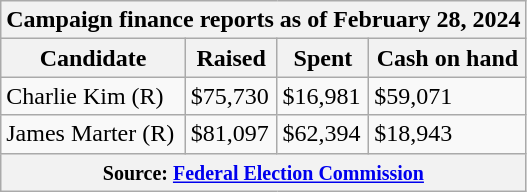<table class="wikitable sortable">
<tr>
<th colspan=4>Campaign finance reports as of February 28, 2024</th>
</tr>
<tr style="text-align:center;">
<th>Candidate</th>
<th>Raised</th>
<th>Spent</th>
<th>Cash on hand</th>
</tr>
<tr>
<td>Charlie Kim (R)</td>
<td>$75,730</td>
<td>$16,981</td>
<td>$59,071</td>
</tr>
<tr>
<td>James Marter (R)</td>
<td>$81,097</td>
<td>$62,394</td>
<td>$18,943</td>
</tr>
<tr>
<th colspan="4"><small>Source: <a href='#'>Federal Election Commission</a></small></th>
</tr>
</table>
